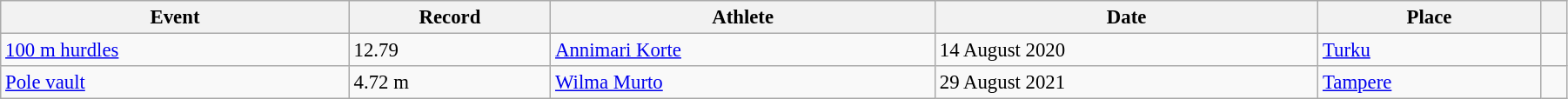<table class="wikitable" style="font-size:95%; width: 95%;">
<tr>
<th>Event</th>
<th>Record</th>
<th>Athlete</th>
<th>Date</th>
<th>Place</th>
<th></th>
</tr>
<tr>
<td><a href='#'>100 m hurdles</a></td>
<td>12.79 </td>
<td><a href='#'>Annimari Korte</a></td>
<td>14 August 2020</td>
<td><a href='#'>Turku</a></td>
<td></td>
</tr>
<tr>
<td><a href='#'>Pole vault</a></td>
<td>4.72 m </td>
<td><a href='#'>Wilma Murto</a></td>
<td>29 August 2021</td>
<td><a href='#'>Tampere</a></td>
<td></td>
</tr>
</table>
